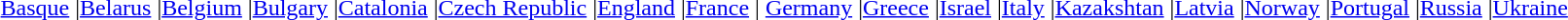<table class="toc" summary="Contents" style="text-align:center;" width="100%">
<tr>
<td rowspan="2"></td>
</tr>
<tr>
<td><a href='#'>Basque</a> |<a href='#'>Belarus</a> |<a href='#'>Belgium</a> |<a href='#'>Bulgary</a> |<a href='#'>Catalonia</a> |<a href='#'>Czech Republic</a> |<a href='#'>England</a> |<a href='#'>France</a> | <a href='#'>Germany</a> |<a href='#'>Greece</a> |<a href='#'>Israel</a> |<a href='#'>Italy</a> |<a href='#'>Kazakshtan</a> |<a href='#'>Latvia</a> |<a href='#'>Norway</a> |<a href='#'>Portugal</a> |<a href='#'>Russia</a> |<a href='#'>Ukraine</a></td>
</tr>
</table>
